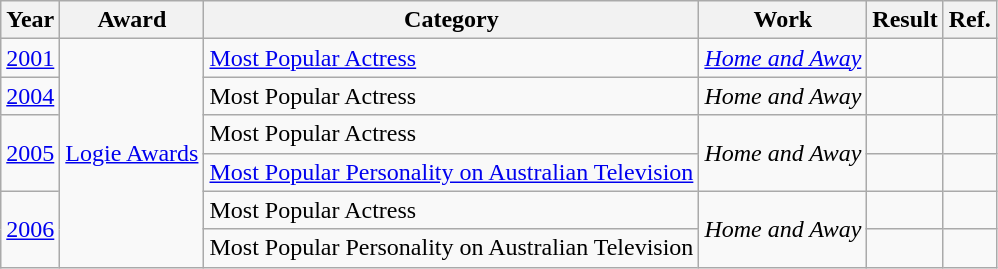<table class="wikitable">
<tr>
<th>Year</th>
<th>Award</th>
<th>Category</th>
<th>Work</th>
<th>Result</th>
<th>Ref.</th>
</tr>
<tr>
<td><a href='#'>2001</a></td>
<td rowspan="6"><a href='#'>Logie Awards</a></td>
<td><a href='#'>Most Popular Actress</a></td>
<td><em><a href='#'>Home and Away</a></em> </td>
<td></td>
<td align="center"></td>
</tr>
<tr>
<td><a href='#'>2004</a></td>
<td>Most Popular Actress</td>
<td><em>Home and Away</em> </td>
<td></td>
<td align="center"></td>
</tr>
<tr>
<td rowspan="2"><a href='#'>2005</a></td>
<td>Most Popular Actress</td>
<td rowspan="2"><em>Home and Away</em> </td>
<td></td>
<td align="center"></td>
</tr>
<tr>
<td><a href='#'>Most Popular Personality on Australian Television</a></td>
<td></td>
<td align="center"></td>
</tr>
<tr>
<td rowspan="2"><a href='#'>2006</a></td>
<td>Most Popular Actress</td>
<td rowspan="2"><em>Home and Away</em> </td>
<td></td>
<td align="center"></td>
</tr>
<tr>
<td>Most Popular Personality on Australian Television</td>
<td></td>
<td align="center"></td>
</tr>
</table>
